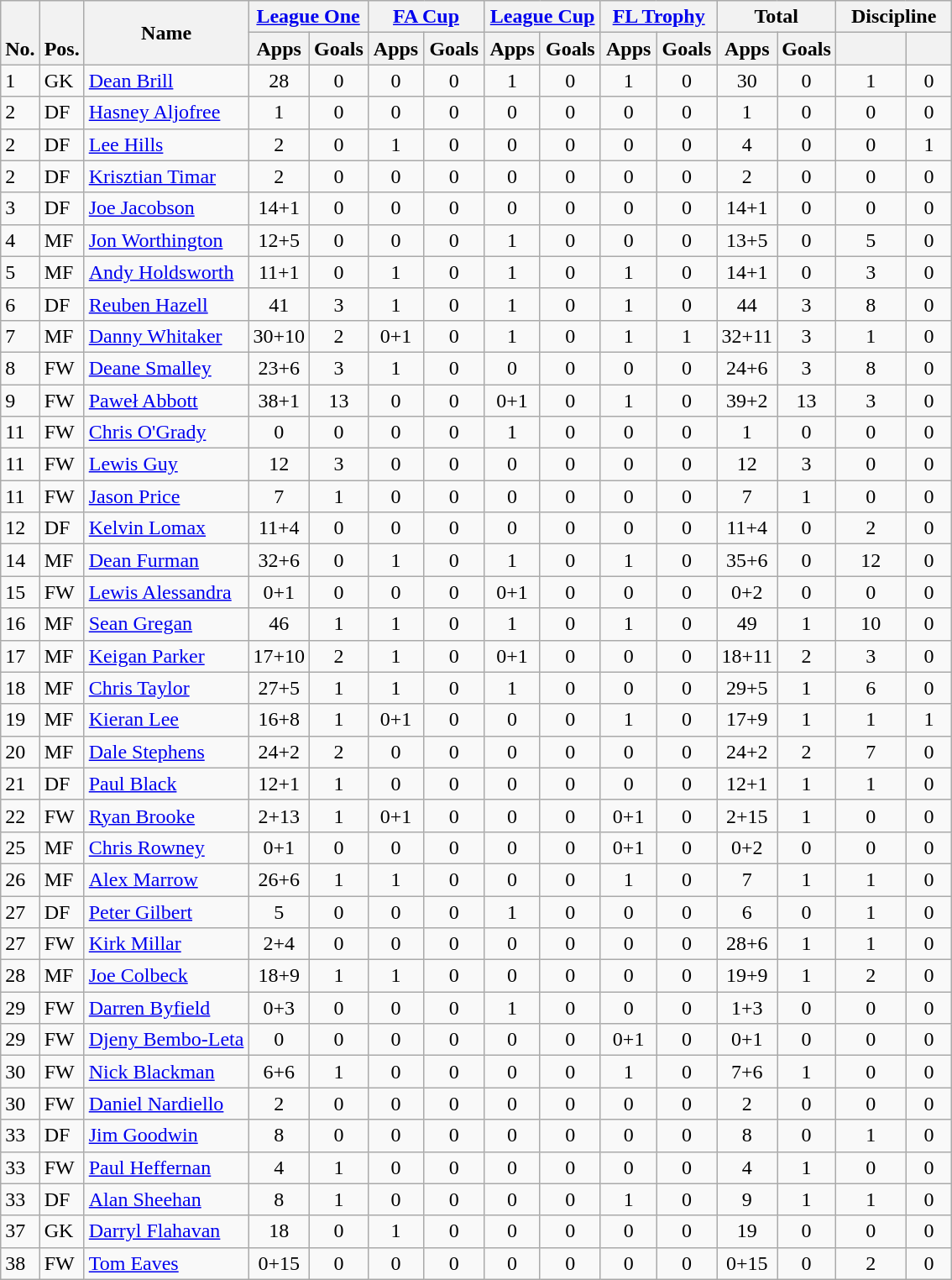<table class=wikitable style="text-align:center;">
<tr>
<th rowspan=2 valign=bottom>No.</th>
<th rowspan=2 valign=bottom>Pos.</th>
<th rowspan=2>Name</th>
<th colspan=2 width=85><a href='#'>League One</a></th>
<th colspan=2 width=85><a href='#'>FA Cup</a></th>
<th colspan=2 width=85><a href='#'>League Cup</a></th>
<th colspan=2 width=85><a href='#'>FL Trophy</a></th>
<th colspan=2 width=85>Total</th>
<th colspan=2 width=85>Discipline</th>
</tr>
<tr>
<th>Apps</th>
<th>Goals</th>
<th>Apps</th>
<th>Goals</th>
<th>Apps</th>
<th>Goals</th>
<th>Apps</th>
<th>Goals</th>
<th>Apps</th>
<th>Goals</th>
<th></th>
<th></th>
</tr>
<tr>
<td align=left>1</td>
<td align=left>GK</td>
<td align=left><a href='#'>Dean Brill</a></td>
<td>28</td>
<td>0</td>
<td>0</td>
<td>0</td>
<td>1</td>
<td>0</td>
<td>1</td>
<td>0</td>
<td>30</td>
<td>0</td>
<td>1</td>
<td>0</td>
</tr>
<tr>
<td align=left>2</td>
<td align=left>DF</td>
<td align=left><a href='#'>Hasney Aljofree</a></td>
<td>1</td>
<td>0</td>
<td>0</td>
<td>0</td>
<td>0</td>
<td>0</td>
<td>0</td>
<td>0</td>
<td>1</td>
<td>0</td>
<td>0</td>
<td>0</td>
</tr>
<tr>
<td align=left>2</td>
<td align=left>DF</td>
<td align=left><a href='#'>Lee Hills</a></td>
<td>2</td>
<td>0</td>
<td>1</td>
<td>0</td>
<td>0</td>
<td>0</td>
<td>0</td>
<td>0</td>
<td>4</td>
<td>0</td>
<td>0</td>
<td>1</td>
</tr>
<tr>
<td align=left>2</td>
<td align=left>DF</td>
<td align=left><a href='#'>Krisztian Timar</a></td>
<td>2</td>
<td>0</td>
<td>0</td>
<td>0</td>
<td>0</td>
<td>0</td>
<td>0</td>
<td>0</td>
<td>2</td>
<td>0</td>
<td>0</td>
<td>0</td>
</tr>
<tr>
<td align=left>3</td>
<td align=left>DF</td>
<td align=left><a href='#'>Joe Jacobson</a></td>
<td>14+1</td>
<td>0</td>
<td>0</td>
<td>0</td>
<td>0</td>
<td>0</td>
<td>0</td>
<td>0</td>
<td>14+1</td>
<td>0</td>
<td>0</td>
<td>0</td>
</tr>
<tr>
<td align=left>4</td>
<td align=left>MF</td>
<td align=left><a href='#'>Jon Worthington</a></td>
<td>12+5</td>
<td>0</td>
<td>0</td>
<td>0</td>
<td>1</td>
<td>0</td>
<td>0</td>
<td>0</td>
<td>13+5</td>
<td>0</td>
<td>5</td>
<td>0</td>
</tr>
<tr>
<td align=left>5</td>
<td align=left>MF</td>
<td align=left><a href='#'>Andy Holdsworth</a></td>
<td>11+1</td>
<td>0</td>
<td>1</td>
<td>0</td>
<td>1</td>
<td>0</td>
<td>1</td>
<td>0</td>
<td>14+1</td>
<td>0</td>
<td>3</td>
<td>0</td>
</tr>
<tr>
<td align=left>6</td>
<td align=left>DF</td>
<td align=left><a href='#'>Reuben Hazell</a></td>
<td>41</td>
<td>3</td>
<td>1</td>
<td>0</td>
<td>1</td>
<td>0</td>
<td>1</td>
<td>0</td>
<td>44</td>
<td>3</td>
<td>8</td>
<td>0</td>
</tr>
<tr>
<td align=left>7</td>
<td align=left>MF</td>
<td align=left><a href='#'>Danny Whitaker</a></td>
<td>30+10</td>
<td>2</td>
<td>0+1</td>
<td>0</td>
<td>1</td>
<td>0</td>
<td>1</td>
<td>1</td>
<td>32+11</td>
<td>3</td>
<td>1</td>
<td>0</td>
</tr>
<tr>
<td align=left>8</td>
<td align=left>FW</td>
<td align=left><a href='#'>Deane Smalley</a></td>
<td>23+6</td>
<td>3</td>
<td>1</td>
<td>0</td>
<td>0</td>
<td>0</td>
<td>0</td>
<td>0</td>
<td>24+6</td>
<td>3</td>
<td>8</td>
<td>0</td>
</tr>
<tr>
<td align=left>9</td>
<td align=left>FW</td>
<td align=left><a href='#'>Paweł Abbott</a></td>
<td>38+1</td>
<td>13</td>
<td>0</td>
<td>0</td>
<td>0+1</td>
<td>0</td>
<td>1</td>
<td>0</td>
<td>39+2</td>
<td>13</td>
<td>3</td>
<td>0</td>
</tr>
<tr>
<td align=left>11</td>
<td align=left>FW</td>
<td align=left><a href='#'>Chris O'Grady</a></td>
<td>0</td>
<td>0</td>
<td>0</td>
<td>0</td>
<td>1</td>
<td>0</td>
<td>0</td>
<td>0</td>
<td>1</td>
<td>0</td>
<td>0</td>
<td>0</td>
</tr>
<tr>
<td align=left>11</td>
<td align=left>FW</td>
<td align=left><a href='#'>Lewis Guy</a></td>
<td>12</td>
<td>3</td>
<td>0</td>
<td>0</td>
<td>0</td>
<td>0</td>
<td>0</td>
<td>0</td>
<td>12</td>
<td>3</td>
<td>0</td>
<td>0</td>
</tr>
<tr>
<td align=left>11</td>
<td align=left>FW</td>
<td align=left><a href='#'>Jason Price</a></td>
<td>7</td>
<td>1</td>
<td>0</td>
<td>0</td>
<td>0</td>
<td>0</td>
<td>0</td>
<td>0</td>
<td>7</td>
<td>1</td>
<td>0</td>
<td>0</td>
</tr>
<tr>
<td align=left>12</td>
<td align=left>DF</td>
<td align=left><a href='#'>Kelvin Lomax</a></td>
<td>11+4</td>
<td>0</td>
<td>0</td>
<td>0</td>
<td>0</td>
<td>0</td>
<td>0</td>
<td>0</td>
<td>11+4</td>
<td>0</td>
<td>2</td>
<td>0</td>
</tr>
<tr>
<td align=left>14</td>
<td align=left>MF</td>
<td align=left><a href='#'>Dean Furman</a></td>
<td>32+6</td>
<td>0</td>
<td>1</td>
<td>0</td>
<td>1</td>
<td>0</td>
<td>1</td>
<td>0</td>
<td>35+6</td>
<td>0</td>
<td>12</td>
<td>0</td>
</tr>
<tr>
<td align=left>15</td>
<td align=left>FW</td>
<td align=left><a href='#'>Lewis Alessandra</a></td>
<td>0+1</td>
<td>0</td>
<td>0</td>
<td>0</td>
<td>0+1</td>
<td>0</td>
<td>0</td>
<td>0</td>
<td>0+2</td>
<td>0</td>
<td>0</td>
<td>0</td>
</tr>
<tr>
<td align=left>16</td>
<td align=left>MF</td>
<td align=left><a href='#'>Sean Gregan</a></td>
<td>46</td>
<td>1</td>
<td>1</td>
<td>0</td>
<td>1</td>
<td>0</td>
<td>1</td>
<td>0</td>
<td>49</td>
<td>1</td>
<td>10</td>
<td>0</td>
</tr>
<tr>
<td align=left>17</td>
<td align=left>MF</td>
<td align=left><a href='#'>Keigan Parker</a></td>
<td>17+10</td>
<td>2</td>
<td>1</td>
<td>0</td>
<td>0+1</td>
<td>0</td>
<td>0</td>
<td>0</td>
<td>18+11</td>
<td>2</td>
<td>3</td>
<td>0</td>
</tr>
<tr>
<td align=left>18</td>
<td align=left>MF</td>
<td align=left><a href='#'>Chris Taylor</a></td>
<td>27+5</td>
<td>1</td>
<td>1</td>
<td>0</td>
<td>1</td>
<td>0</td>
<td>0</td>
<td>0</td>
<td>29+5</td>
<td>1</td>
<td>6</td>
<td>0</td>
</tr>
<tr>
<td align=left>19</td>
<td align=left>MF</td>
<td align=left><a href='#'>Kieran Lee</a></td>
<td>16+8</td>
<td>1</td>
<td>0+1</td>
<td>0</td>
<td>0</td>
<td>0</td>
<td>1</td>
<td>0</td>
<td>17+9</td>
<td>1</td>
<td>1</td>
<td>1</td>
</tr>
<tr>
<td align=left>20</td>
<td align=left>MF</td>
<td align=left><a href='#'>Dale Stephens</a></td>
<td>24+2</td>
<td>2</td>
<td>0</td>
<td>0</td>
<td>0</td>
<td>0</td>
<td>0</td>
<td>0</td>
<td>24+2</td>
<td>2</td>
<td>7</td>
<td>0</td>
</tr>
<tr>
<td align=left>21</td>
<td align=left>DF</td>
<td align=left><a href='#'>Paul Black</a></td>
<td>12+1</td>
<td>1</td>
<td>0</td>
<td>0</td>
<td>0</td>
<td>0</td>
<td>0</td>
<td>0</td>
<td>12+1</td>
<td>1</td>
<td>1</td>
<td>0</td>
</tr>
<tr>
<td align=left>22</td>
<td align=left>FW</td>
<td align=left><a href='#'>Ryan Brooke</a></td>
<td>2+13</td>
<td>1</td>
<td>0+1</td>
<td>0</td>
<td>0</td>
<td>0</td>
<td>0+1</td>
<td>0</td>
<td>2+15</td>
<td>1</td>
<td>0</td>
<td>0</td>
</tr>
<tr>
<td align=left>25</td>
<td align=left>MF</td>
<td align=left><a href='#'>Chris Rowney</a></td>
<td>0+1</td>
<td>0</td>
<td>0</td>
<td>0</td>
<td>0</td>
<td>0</td>
<td>0+1</td>
<td>0</td>
<td>0+2</td>
<td>0</td>
<td>0</td>
<td>0</td>
</tr>
<tr>
<td align=left>26</td>
<td align=left>MF</td>
<td align=left><a href='#'>Alex Marrow</a></td>
<td>26+6</td>
<td>1</td>
<td>1</td>
<td>0</td>
<td>0</td>
<td>0</td>
<td>1</td>
<td>0</td>
<td>7</td>
<td>1</td>
<td>1</td>
<td>0</td>
</tr>
<tr>
<td align=left>27</td>
<td align=left>DF</td>
<td align=left><a href='#'>Peter Gilbert</a></td>
<td>5</td>
<td>0</td>
<td>0</td>
<td>0</td>
<td>1</td>
<td>0</td>
<td>0</td>
<td>0</td>
<td>6</td>
<td>0</td>
<td>1</td>
<td>0</td>
</tr>
<tr>
<td align=left>27</td>
<td align=left>FW</td>
<td align=left><a href='#'>Kirk Millar</a></td>
<td>2+4</td>
<td>0</td>
<td>0</td>
<td>0</td>
<td>0</td>
<td>0</td>
<td>0</td>
<td>0</td>
<td>28+6</td>
<td>1</td>
<td>1</td>
<td>0</td>
</tr>
<tr>
<td align=left>28</td>
<td align=left>MF</td>
<td align=left><a href='#'>Joe Colbeck</a></td>
<td>18+9</td>
<td>1</td>
<td>1</td>
<td>0</td>
<td>0</td>
<td>0</td>
<td>0</td>
<td>0</td>
<td>19+9</td>
<td>1</td>
<td>2</td>
<td>0</td>
</tr>
<tr>
<td align=left>29</td>
<td align=left>FW</td>
<td align=left><a href='#'>Darren Byfield</a></td>
<td>0+3</td>
<td>0</td>
<td>0</td>
<td>0</td>
<td>1</td>
<td>0</td>
<td>0</td>
<td>0</td>
<td>1+3</td>
<td>0</td>
<td>0</td>
<td>0</td>
</tr>
<tr>
<td align=left>29</td>
<td align=left>FW</td>
<td align=left><a href='#'>Djeny Bembo-Leta</a></td>
<td>0</td>
<td>0</td>
<td>0</td>
<td>0</td>
<td>0</td>
<td>0</td>
<td>0+1</td>
<td>0</td>
<td>0+1</td>
<td>0</td>
<td>0</td>
<td>0</td>
</tr>
<tr>
<td align=left>30</td>
<td align=left>FW</td>
<td align=left><a href='#'>Nick Blackman</a></td>
<td>6+6</td>
<td>1</td>
<td>0</td>
<td>0</td>
<td>0</td>
<td>0</td>
<td>1</td>
<td>0</td>
<td>7+6</td>
<td>1</td>
<td>0</td>
<td>0</td>
</tr>
<tr>
<td align=left>30</td>
<td align=left>FW</td>
<td align=left><a href='#'>Daniel Nardiello</a></td>
<td>2</td>
<td>0</td>
<td>0</td>
<td>0</td>
<td>0</td>
<td>0</td>
<td>0</td>
<td>0</td>
<td>2</td>
<td>0</td>
<td>0</td>
<td>0</td>
</tr>
<tr>
<td align=left>33</td>
<td align=left>DF</td>
<td align=left><a href='#'>Jim Goodwin</a></td>
<td>8</td>
<td>0</td>
<td>0</td>
<td>0</td>
<td>0</td>
<td>0</td>
<td>0</td>
<td>0</td>
<td>8</td>
<td>0</td>
<td>1</td>
<td>0</td>
</tr>
<tr>
<td align=left>33</td>
<td align=left>FW</td>
<td align=left><a href='#'>Paul Heffernan</a></td>
<td>4</td>
<td>1</td>
<td>0</td>
<td>0</td>
<td>0</td>
<td>0</td>
<td>0</td>
<td>0</td>
<td>4</td>
<td>1</td>
<td>0</td>
<td>0</td>
</tr>
<tr>
<td align=left>33</td>
<td align=left>DF</td>
<td align=left><a href='#'>Alan Sheehan</a></td>
<td>8</td>
<td>1</td>
<td>0</td>
<td>0</td>
<td>0</td>
<td>0</td>
<td>1</td>
<td>0</td>
<td>9</td>
<td>1</td>
<td>1</td>
<td>0</td>
</tr>
<tr>
<td align=left>37</td>
<td align=left>GK</td>
<td align=left><a href='#'>Darryl Flahavan</a></td>
<td>18</td>
<td>0</td>
<td>1</td>
<td>0</td>
<td>0</td>
<td>0</td>
<td>0</td>
<td>0</td>
<td>19</td>
<td>0</td>
<td>0</td>
<td>0</td>
</tr>
<tr>
<td align=left>38</td>
<td align=left>FW</td>
<td align=left><a href='#'>Tom Eaves</a></td>
<td>0+15</td>
<td>0</td>
<td>0</td>
<td>0</td>
<td>0</td>
<td>0</td>
<td>0</td>
<td>0</td>
<td>0+15</td>
<td>0</td>
<td>2</td>
<td>0</td>
</tr>
</table>
